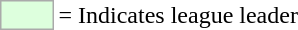<table>
<tr>
<td style="background:#DDFFDD; border:1px solid #aaa; width:2em;"></td>
<td>= Indicates league leader</td>
</tr>
</table>
